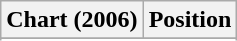<table class="wikitable sortable plainrowheaders" style="text-align:center">
<tr>
<th scope="col">Chart (2006)</th>
<th scope="col">Position</th>
</tr>
<tr>
</tr>
<tr>
</tr>
</table>
